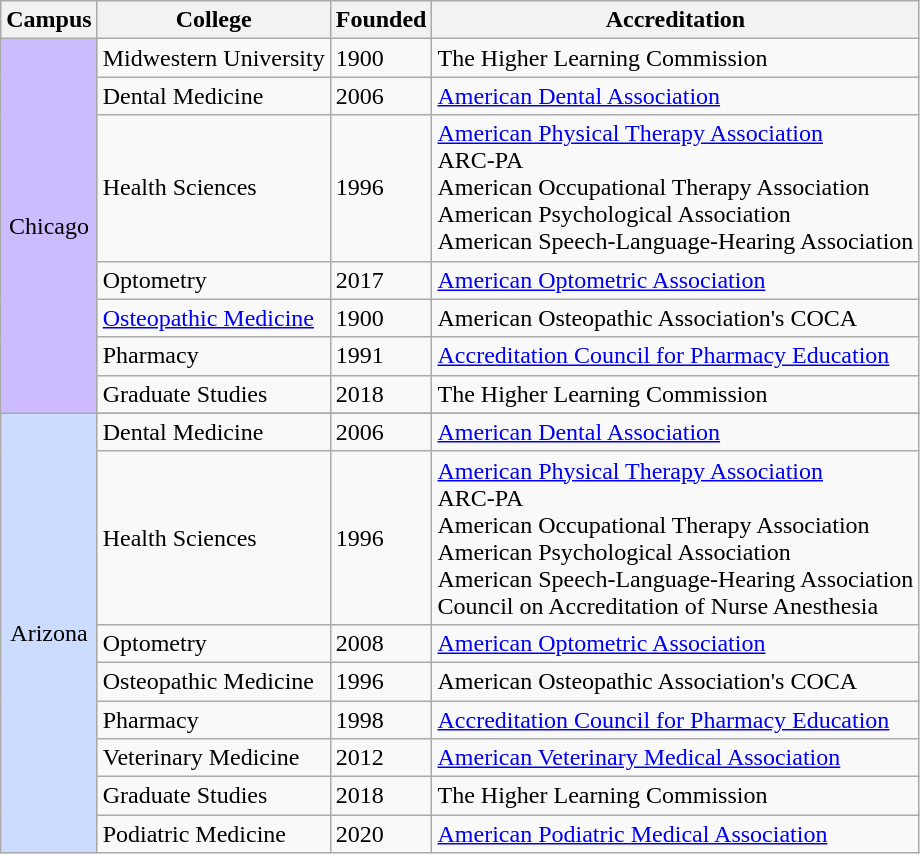<table class="wikitable floatright sortable">
<tr>
<th>Campus</th>
<th>College</th>
<th>Founded</th>
<th>Accreditation</th>
</tr>
<tr>
<td rowspan="7" style="background:#ccbcff; text-align:center;">Chicago</td>
<td>Midwestern University</td>
<td>1900</td>
<td>The Higher Learning Commission</td>
</tr>
<tr>
<td>Dental Medicine</td>
<td>2006</td>
<td><a href='#'>American Dental Association</a></td>
</tr>
<tr>
<td>Health Sciences</td>
<td>1996</td>
<td><a href='#'>American Physical Therapy Association</a><br> ARC-PA<br>American Occupational Therapy Association<br>American Psychological Association<br>American Speech-Language-Hearing Association</td>
</tr>
<tr>
<td>Optometry</td>
<td>2017</td>
<td><a href='#'>American Optometric Association</a></td>
</tr>
<tr>
<td><a href='#'>Osteopathic Medicine</a></td>
<td>1900</td>
<td>American Osteopathic Association's COCA</td>
</tr>
<tr>
<td>Pharmacy</td>
<td>1991</td>
<td><a href='#'>Accreditation Council for Pharmacy Education</a></td>
</tr>
<tr>
<td>Graduate Studies</td>
<td>2018</td>
<td>The Higher Learning Commission</td>
</tr>
<tr>
<td rowspan="9" style="background:#ccdcff; text-align:center;">Arizona<br></td>
</tr>
<tr>
<td>Dental Medicine</td>
<td>2006</td>
<td><a href='#'>American Dental Association</a></td>
</tr>
<tr>
<td>Health Sciences</td>
<td>1996</td>
<td><a href='#'>American Physical Therapy Association</a><br> ARC-PA<br>American Occupational Therapy Association<br>American Psychological Association<br>American Speech-Language-Hearing Association<br>Council on Accreditation of Nurse Anesthesia</td>
</tr>
<tr>
<td>Optometry</td>
<td>2008</td>
<td><a href='#'>American Optometric Association</a></td>
</tr>
<tr>
<td>Osteopathic Medicine</td>
<td>1996</td>
<td>American Osteopathic Association's COCA</td>
</tr>
<tr>
<td>Pharmacy</td>
<td>1998</td>
<td><a href='#'>Accreditation Council for Pharmacy Education</a></td>
</tr>
<tr>
<td>Veterinary Medicine</td>
<td>2012</td>
<td><a href='#'>American Veterinary Medical Association</a></td>
</tr>
<tr>
<td>Graduate Studies</td>
<td>2018</td>
<td>The Higher Learning Commission</td>
</tr>
<tr>
<td>Podiatric Medicine</td>
<td>2020</td>
<td><a href='#'>American Podiatric Medical Association</a></td>
</tr>
</table>
